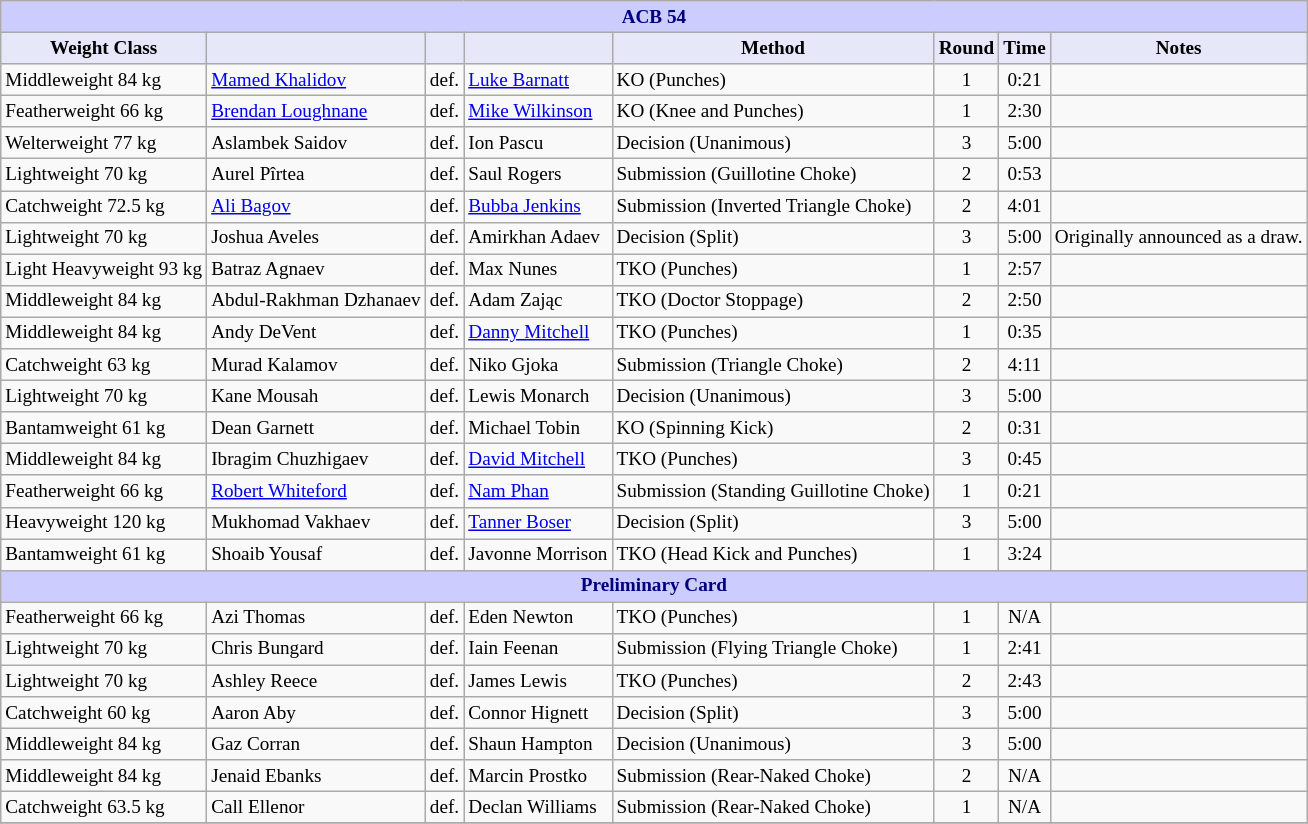<table class="wikitable" style="font-size: 80%;">
<tr>
<th colspan="8" style="background-color: #ccf; color: #000080; text-align: center;"><strong>ACB 54</strong></th>
</tr>
<tr>
<th colspan="1" style="background-color: #E6E8FA; color: #000000; text-align: center;">Weight Class</th>
<th colspan="1" style="background-color: #E6E8FA; color: #000000; text-align: center;"></th>
<th colspan="1" style="background-color: #E6E8FA; color: #000000; text-align: center;"></th>
<th colspan="1" style="background-color: #E6E8FA; color: #000000; text-align: center;"></th>
<th colspan="1" style="background-color: #E6E8FA; color: #000000; text-align: center;">Method</th>
<th colspan="1" style="background-color: #E6E8FA; color: #000000; text-align: center;">Round</th>
<th colspan="1" style="background-color: #E6E8FA; color: #000000; text-align: center;">Time</th>
<th colspan="1" style="background-color: #E6E8FA; color: #000000; text-align: center;">Notes</th>
</tr>
<tr>
<td>Middleweight 84 kg</td>
<td> <a href='#'>Mamed Khalidov</a></td>
<td>def.</td>
<td> <a href='#'>Luke Barnatt</a></td>
<td>KO (Punches)</td>
<td align=center>1</td>
<td align=center>0:21</td>
<td></td>
</tr>
<tr>
<td>Featherweight 66 kg</td>
<td> <a href='#'>Brendan Loughnane</a></td>
<td>def.</td>
<td> <a href='#'>Mike Wilkinson</a></td>
<td>KO (Knee and Punches)</td>
<td align=center>1</td>
<td align=center>2:30</td>
<td></td>
</tr>
<tr>
<td>Welterweight 77 kg</td>
<td> Aslambek Saidov</td>
<td>def.</td>
<td> Ion Pascu</td>
<td>Decision (Unanimous)</td>
<td align=center>3</td>
<td align=center>5:00</td>
<td></td>
</tr>
<tr>
<td>Lightweight 70 kg</td>
<td> Aurel Pîrtea</td>
<td>def.</td>
<td> Saul Rogers</td>
<td>Submission (Guillotine Choke)</td>
<td align=center>2</td>
<td align=center>0:53</td>
<td></td>
</tr>
<tr>
<td>Catchweight 72.5 kg</td>
<td> <a href='#'>Ali Bagov</a></td>
<td>def.</td>
<td> <a href='#'>Bubba Jenkins</a></td>
<td>Submission (Inverted Triangle Choke)</td>
<td align=center>2</td>
<td align=center>4:01</td>
<td></td>
</tr>
<tr>
<td>Lightweight 70 kg</td>
<td> Joshua Aveles</td>
<td>def.</td>
<td> Amirkhan Adaev</td>
<td>Decision (Split)</td>
<td align=center>3</td>
<td align=center>5:00</td>
<td>Originally announced as a draw.</td>
</tr>
<tr>
<td>Light Heavyweight 93 kg</td>
<td> Batraz Agnaev</td>
<td>def.</td>
<td> Max Nunes</td>
<td>TKO (Punches)</td>
<td align=center>1</td>
<td align=center>2:57</td>
<td></td>
</tr>
<tr>
<td>Middleweight 84 kg</td>
<td> Abdul-Rakhman Dzhanaev</td>
<td>def.</td>
<td> Adam Zając</td>
<td>TKO (Doctor Stoppage)</td>
<td align=center>2</td>
<td align=center>2:50</td>
<td></td>
</tr>
<tr>
<td>Middleweight 84 kg</td>
<td> Andy DeVent</td>
<td>def.</td>
<td> <a href='#'>Danny Mitchell</a></td>
<td>TKO (Punches)</td>
<td align=center>1</td>
<td align=center>0:35</td>
<td></td>
</tr>
<tr>
<td>Catchweight 63 kg</td>
<td> Murad Kalamov</td>
<td>def.</td>
<td> Niko Gjoka</td>
<td>Submission (Triangle Choke)</td>
<td align=center>2</td>
<td align=center>4:11</td>
<td></td>
</tr>
<tr>
<td>Lightweight 70 kg</td>
<td> Kane Mousah</td>
<td>def.</td>
<td> Lewis Monarch</td>
<td>Decision (Unanimous)</td>
<td align=center>3</td>
<td align=center>5:00</td>
<td></td>
</tr>
<tr>
<td>Bantamweight 61 kg</td>
<td> Dean Garnett</td>
<td>def.</td>
<td> Michael Tobin</td>
<td>KO (Spinning Kick)</td>
<td align=center>2</td>
<td align=center>0:31</td>
<td></td>
</tr>
<tr>
<td>Middleweight 84 kg</td>
<td> Ibragim Chuzhigaev</td>
<td>def.</td>
<td> <a href='#'>David Mitchell</a></td>
<td>TKO (Punches)</td>
<td align=center>3</td>
<td align=center>0:45</td>
<td></td>
</tr>
<tr>
<td>Featherweight 66 kg</td>
<td> <a href='#'>Robert Whiteford</a></td>
<td>def.</td>
<td> <a href='#'>Nam Phan</a></td>
<td>Submission (Standing Guillotine Choke)</td>
<td align=center>1</td>
<td align=center>0:21</td>
<td></td>
</tr>
<tr>
<td>Heavyweight 120 kg</td>
<td> Mukhomad Vakhaev</td>
<td>def.</td>
<td> <a href='#'>Tanner Boser</a></td>
<td>Decision (Split)</td>
<td align=center>3</td>
<td align=center>5:00</td>
<td></td>
</tr>
<tr>
<td>Bantamweight 61 kg</td>
<td> Shoaib Yousaf</td>
<td>def.</td>
<td> Javonne Morrison</td>
<td>TKO (Head Kick and Punches)</td>
<td align=center>1</td>
<td align=center>3:24</td>
<td></td>
</tr>
<tr>
<th colspan="8" style="background-color: #ccf; color: #000080; text-align: center;"><strong>Preliminary Card</strong></th>
</tr>
<tr>
<td>Featherweight 66 kg</td>
<td> Azi Thomas</td>
<td>def.</td>
<td> Eden Newton</td>
<td>TKO (Punches)</td>
<td align=center>1</td>
<td align=center>N/A</td>
<td></td>
</tr>
<tr>
<td>Lightweight 70 kg</td>
<td> Chris Bungard</td>
<td>def.</td>
<td> Iain Feenan</td>
<td>Submission (Flying Triangle Choke)</td>
<td align=center>1</td>
<td align=center>2:41</td>
<td></td>
</tr>
<tr>
<td>Lightweight 70 kg</td>
<td> Ashley Reece</td>
<td>def.</td>
<td> James Lewis</td>
<td>TKO (Punches)</td>
<td align=center>2</td>
<td align=center>2:43</td>
<td></td>
</tr>
<tr>
<td>Catchweight 60 kg</td>
<td> Aaron Aby</td>
<td>def.</td>
<td> Connor Hignett</td>
<td>Decision (Split)</td>
<td align=center>3</td>
<td align=center>5:00</td>
<td></td>
</tr>
<tr>
<td>Middleweight 84 kg</td>
<td> Gaz Corran</td>
<td>def.</td>
<td> Shaun Hampton</td>
<td>Decision (Unanimous)</td>
<td align=center>3</td>
<td align=center>5:00</td>
<td></td>
</tr>
<tr>
<td>Middleweight 84 kg</td>
<td> Jenaid Ebanks</td>
<td>def.</td>
<td> Marcin Prostko</td>
<td>Submission (Rear-Naked Choke)</td>
<td align=center>2</td>
<td align=center>N/A</td>
<td></td>
</tr>
<tr>
<td>Catchweight 63.5 kg</td>
<td> Call Ellenor</td>
<td>def.</td>
<td> Declan Williams</td>
<td>Submission (Rear-Naked Choke)</td>
<td align=center>1</td>
<td align=center>N/A</td>
<td></td>
</tr>
<tr>
</tr>
</table>
